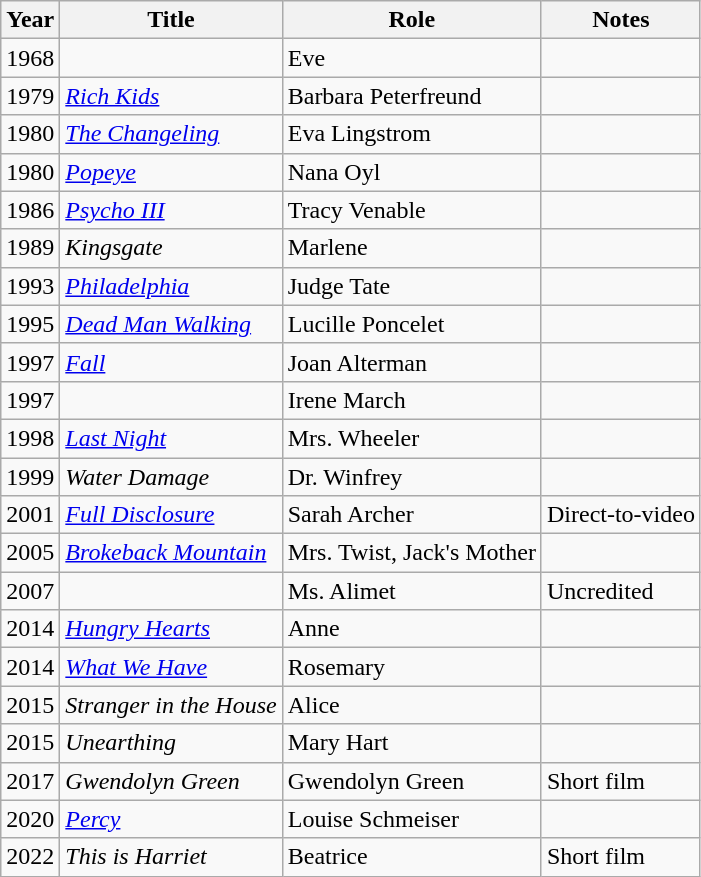<table class="wikitable sortable">
<tr>
<th>Year</th>
<th>Title</th>
<th>Role</th>
<th class="unsortable">Notes</th>
</tr>
<tr>
<td>1968</td>
<td><em></em></td>
<td>Eve</td>
<td></td>
</tr>
<tr>
<td>1979</td>
<td><em><a href='#'>Rich Kids</a></em></td>
<td>Barbara Peterfreund</td>
<td></td>
</tr>
<tr>
<td>1980</td>
<td data-sort-value="Changeling, The"><em><a href='#'>The Changeling</a></em></td>
<td>Eva Lingstrom</td>
<td></td>
</tr>
<tr>
<td>1980</td>
<td><em><a href='#'>Popeye</a></em></td>
<td>Nana Oyl</td>
<td></td>
</tr>
<tr>
<td>1986</td>
<td><em><a href='#'>Psycho III</a></em></td>
<td>Tracy Venable</td>
<td></td>
</tr>
<tr>
<td>1989</td>
<td><em>Kingsgate</em></td>
<td>Marlene</td>
<td></td>
</tr>
<tr>
<td>1993</td>
<td><em><a href='#'>Philadelphia</a></em></td>
<td>Judge Tate</td>
<td></td>
</tr>
<tr>
<td>1995</td>
<td><em><a href='#'>Dead Man Walking</a></em></td>
<td>Lucille Poncelet</td>
<td></td>
</tr>
<tr>
<td>1997</td>
<td><em><a href='#'>Fall</a></em></td>
<td>Joan Alterman</td>
<td></td>
</tr>
<tr>
<td>1997</td>
<td><em></em></td>
<td>Irene March</td>
<td></td>
</tr>
<tr>
<td>1998</td>
<td><em><a href='#'>Last Night</a></em></td>
<td>Mrs. Wheeler</td>
<td></td>
</tr>
<tr>
<td>1999</td>
<td><em>Water Damage</em></td>
<td>Dr. Winfrey</td>
<td></td>
</tr>
<tr>
<td>2001</td>
<td><em><a href='#'>Full Disclosure</a></em></td>
<td>Sarah Archer</td>
<td>Direct-to-video</td>
</tr>
<tr>
<td>2005</td>
<td><em><a href='#'>Brokeback Mountain</a></em></td>
<td>Mrs. Twist, Jack's Mother</td>
<td></td>
</tr>
<tr>
<td>2007</td>
<td><em></em></td>
<td>Ms. Alimet</td>
<td>Uncredited</td>
</tr>
<tr>
<td>2014</td>
<td><em><a href='#'>Hungry Hearts</a></em></td>
<td>Anne</td>
<td></td>
</tr>
<tr>
<td>2014</td>
<td><em><a href='#'>What We Have</a></em></td>
<td>Rosemary</td>
<td></td>
</tr>
<tr>
<td>2015</td>
<td><em>Stranger in the House</em></td>
<td>Alice</td>
<td></td>
</tr>
<tr>
<td>2015</td>
<td><em>Unearthing</em></td>
<td>Mary Hart</td>
<td></td>
</tr>
<tr>
<td>2017</td>
<td><em>Gwendolyn Green</em></td>
<td>Gwendolyn Green</td>
<td>Short film</td>
</tr>
<tr>
<td>2020</td>
<td><em><a href='#'>Percy</a></em></td>
<td>Louise Schmeiser</td>
<td></td>
</tr>
<tr>
<td>2022</td>
<td><em>This is Harriet</em></td>
<td>Beatrice</td>
<td>Short film</td>
</tr>
</table>
